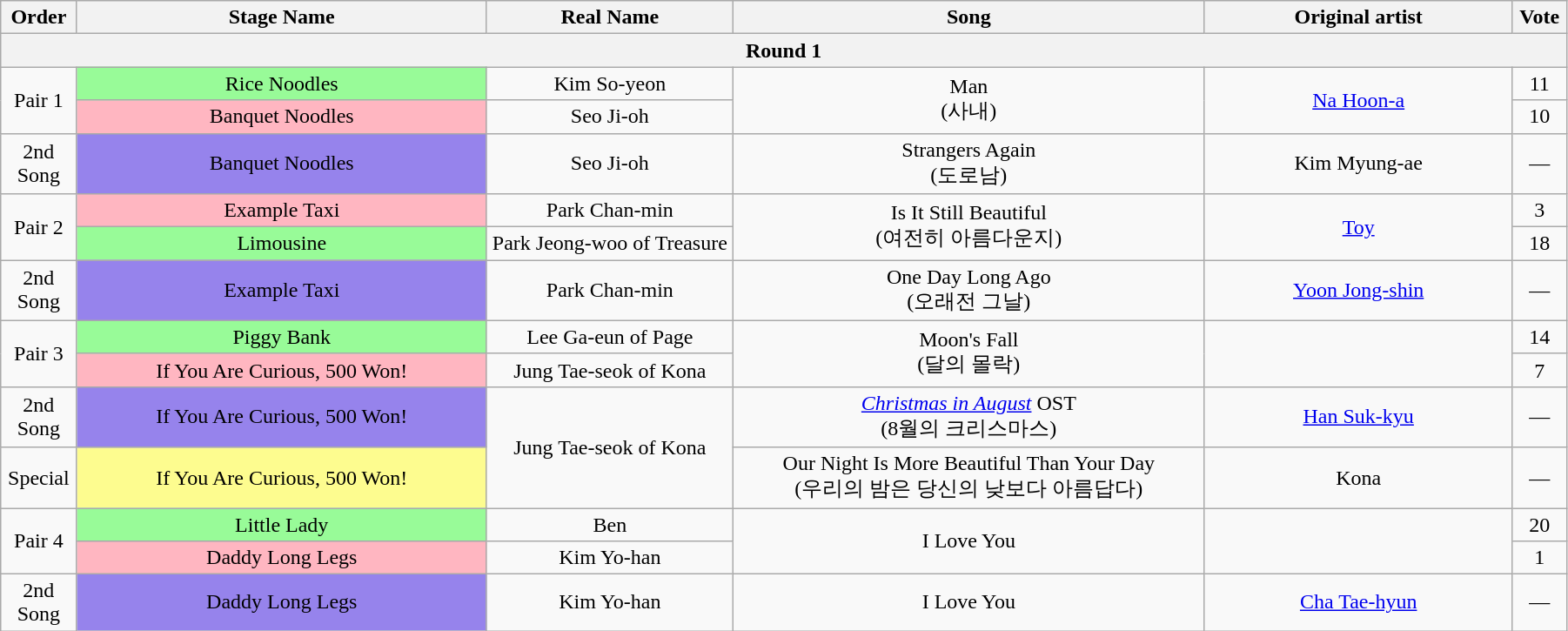<table class="wikitable" style="text-align:center; width:95%;">
<tr>
<th style="width:1%;">Order</th>
<th style="width:20%;">Stage Name</th>
<th style="width:12%;">Real Name</th>
<th style="width:23%;">Song</th>
<th style="width:15%;">Original artist</th>
<th style="width:1%;">Vote</th>
</tr>
<tr>
<th colspan=6>Round 1</th>
</tr>
<tr>
<td rowspan=2>Pair 1</td>
<td bgcolor="palegreen">Rice Noodles</td>
<td>Kim So-yeon</td>
<td rowspan=2>Man<br>(사내)</td>
<td rowspan=2><a href='#'>Na Hoon-a</a></td>
<td>11</td>
</tr>
<tr>
<td bgcolor="lightpink">Banquet Noodles</td>
<td>Seo Ji-oh</td>
<td>10</td>
</tr>
<tr>
<td>2nd Song</td>
<td bgcolor="#9683EC">Banquet Noodles</td>
<td>Seo Ji-oh</td>
<td>Strangers Again<br>(도로남)</td>
<td>Kim Myung-ae</td>
<td>—</td>
</tr>
<tr>
<td rowspan=2>Pair 2</td>
<td bgcolor="lightpink">Example Taxi</td>
<td>Park Chan-min</td>
<td rowspan=2>Is It Still Beautiful<br>(여전히 아름다운지)</td>
<td rowspan=2><a href='#'>Toy</a></td>
<td>3</td>
</tr>
<tr>
<td bgcolor="palegreen">Limousine</td>
<td>Park Jeong-woo of Treasure</td>
<td>18</td>
</tr>
<tr>
<td>2nd Song</td>
<td bgcolor="#9683EC">Example Taxi</td>
<td>Park Chan-min</td>
<td>One Day Long Ago<br>(오래전 그날)</td>
<td><a href='#'>Yoon Jong-shin</a></td>
<td>—</td>
</tr>
<tr>
<td rowspan=2>Pair 3</td>
<td bgcolor="palegreen">Piggy Bank</td>
<td>Lee Ga-eun of Page</td>
<td rowspan=2>Moon's Fall<br>(달의 몰락)</td>
<td rowspan=2></td>
<td>14</td>
</tr>
<tr>
<td bgcolor="lightpink">If You Are Curious, 500 Won!</td>
<td>Jung Tae-seok of Kona</td>
<td>7</td>
</tr>
<tr>
<td>2nd Song</td>
<td bgcolor="#9683EC">If You Are Curious, 500 Won!</td>
<td rowspan=2>Jung Tae-seok of Kona</td>
<td><em><a href='#'>Christmas in August</a></em> OST<br>(8월의 크리스마스)</td>
<td><a href='#'>Han Suk-kyu</a></td>
<td>—</td>
</tr>
<tr>
<td>Special</td>
<td bgcolor="#FDFC8F">If You Are Curious, 500 Won!</td>
<td>Our Night Is More Beautiful Than Your Day<br>(우리의 밤은 당신의 낮보다 아름답다)</td>
<td>Kona</td>
<td>—</td>
</tr>
<tr>
<td rowspan=2>Pair 4</td>
<td bgcolor="palegreen">Little Lady</td>
<td>Ben</td>
<td rowspan=2>I Love You</td>
<td rowspan=2></td>
<td>20</td>
</tr>
<tr>
<td bgcolor="lightpink">Daddy Long Legs</td>
<td>Kim Yo-han</td>
<td>1</td>
</tr>
<tr>
<td>2nd Song</td>
<td bgcolor="#9683EC">Daddy Long Legs</td>
<td>Kim Yo-han</td>
<td>I Love You</td>
<td><a href='#'>Cha Tae-hyun</a></td>
<td>—</td>
</tr>
</table>
